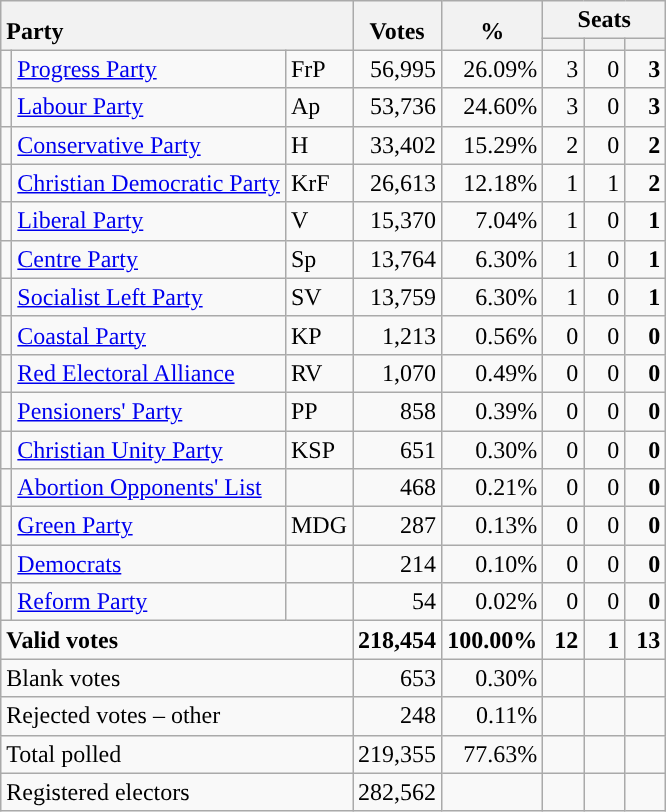<table class="wikitable" border="1" style="text-align:right;">
<tr>
<th style="text-align:left;" valign=bottom rowspan=2 colspan=3>Party</th>
<th align=center valign=bottom rowspan=2 width="50">Votes</th>
<th align=center valign=bottom rowspan=2 width="50">%</th>
<th colspan=3>Seats</th>
</tr>
<tr>
<th align=center valign=bottom width="20"><small></small></th>
<th align=center valign=bottom width="20"><small><a href='#'></a></small></th>
<th align=center valign=bottom width="20"><small></small></th>
</tr>
<tr>
<td style="color:inherit;background:"></td>
<td align=left><a href='#'>Progress Party</a></td>
<td align=left>FrP</td>
<td>56,995</td>
<td>26.09%</td>
<td>3</td>
<td>0</td>
<td><strong>3</strong></td>
</tr>
<tr>
<td style="color:inherit;background:"></td>
<td align=left><a href='#'>Labour Party</a></td>
<td align=left>Ap</td>
<td>53,736</td>
<td>24.60%</td>
<td>3</td>
<td>0</td>
<td><strong>3</strong></td>
</tr>
<tr>
<td style="color:inherit;background:"></td>
<td align=left><a href='#'>Conservative Party</a></td>
<td align=left>H</td>
<td>33,402</td>
<td>15.29%</td>
<td>2</td>
<td>0</td>
<td><strong>2</strong></td>
</tr>
<tr>
<td style="color:inherit;background:"></td>
<td align=left><a href='#'>Christian Democratic Party</a></td>
<td align=left>KrF</td>
<td>26,613</td>
<td>12.18%</td>
<td>1</td>
<td>1</td>
<td><strong>2</strong></td>
</tr>
<tr>
<td style="color:inherit;background:"></td>
<td align=left><a href='#'>Liberal Party</a></td>
<td align=left>V</td>
<td>15,370</td>
<td>7.04%</td>
<td>1</td>
<td>0</td>
<td><strong>1</strong></td>
</tr>
<tr>
<td style="color:inherit;background:"></td>
<td align=left><a href='#'>Centre Party</a></td>
<td align=left>Sp</td>
<td>13,764</td>
<td>6.30%</td>
<td>1</td>
<td>0</td>
<td><strong>1</strong></td>
</tr>
<tr>
<td style="color:inherit;background:"></td>
<td align=left><a href='#'>Socialist Left Party</a></td>
<td align=left>SV</td>
<td>13,759</td>
<td>6.30%</td>
<td>1</td>
<td>0</td>
<td><strong>1</strong></td>
</tr>
<tr>
<td style="color:inherit;background:"></td>
<td align=left><a href='#'>Coastal Party</a></td>
<td align=left>KP</td>
<td>1,213</td>
<td>0.56%</td>
<td>0</td>
<td>0</td>
<td><strong>0</strong></td>
</tr>
<tr>
<td style="color:inherit;background:"></td>
<td align=left><a href='#'>Red Electoral Alliance</a></td>
<td align=left>RV</td>
<td>1,070</td>
<td>0.49%</td>
<td>0</td>
<td>0</td>
<td><strong>0</strong></td>
</tr>
<tr>
<td style="color:inherit;background:"></td>
<td align=left><a href='#'>Pensioners' Party</a></td>
<td align=left>PP</td>
<td>858</td>
<td>0.39%</td>
<td>0</td>
<td>0</td>
<td><strong>0</strong></td>
</tr>
<tr>
<td style="color:inherit;background:"></td>
<td align=left><a href='#'>Christian Unity Party</a></td>
<td align=left>KSP</td>
<td>651</td>
<td>0.30%</td>
<td>0</td>
<td>0</td>
<td><strong>0</strong></td>
</tr>
<tr>
<td></td>
<td align=left><a href='#'>Abortion Opponents' List</a></td>
<td align=left></td>
<td>468</td>
<td>0.21%</td>
<td>0</td>
<td>0</td>
<td><strong>0</strong></td>
</tr>
<tr>
<td style="color:inherit;background:"></td>
<td align=left><a href='#'>Green Party</a></td>
<td align=left>MDG</td>
<td>287</td>
<td>0.13%</td>
<td>0</td>
<td>0</td>
<td><strong>0</strong></td>
</tr>
<tr>
<td style="color:inherit;background:"></td>
<td align=left><a href='#'>Democrats</a></td>
<td align=left></td>
<td>214</td>
<td>0.10%</td>
<td>0</td>
<td>0</td>
<td><strong>0</strong></td>
</tr>
<tr>
<td></td>
<td align=left><a href='#'>Reform Party</a></td>
<td align=left></td>
<td>54</td>
<td>0.02%</td>
<td>0</td>
<td>0</td>
<td><strong>0</strong></td>
</tr>
<tr style="font-weight:bold">
<td align=left colspan=3>Valid votes</td>
<td>218,454</td>
<td>100.00%</td>
<td>12</td>
<td>1</td>
<td>13</td>
</tr>
<tr>
<td align=left colspan=3>Blank votes</td>
<td>653</td>
<td>0.30%</td>
<td></td>
<td></td>
<td></td>
</tr>
<tr>
<td align=left colspan=3>Rejected votes – other</td>
<td>248</td>
<td>0.11%</td>
<td></td>
<td></td>
<td></td>
</tr>
<tr>
<td align=left colspan=3>Total polled</td>
<td>219,355</td>
<td>77.63%</td>
<td></td>
<td></td>
<td></td>
</tr>
<tr>
<td align=left colspan=3>Registered electors</td>
<td>282,562</td>
<td></td>
<td></td>
<td></td>
<td></td>
</tr>
</table>
